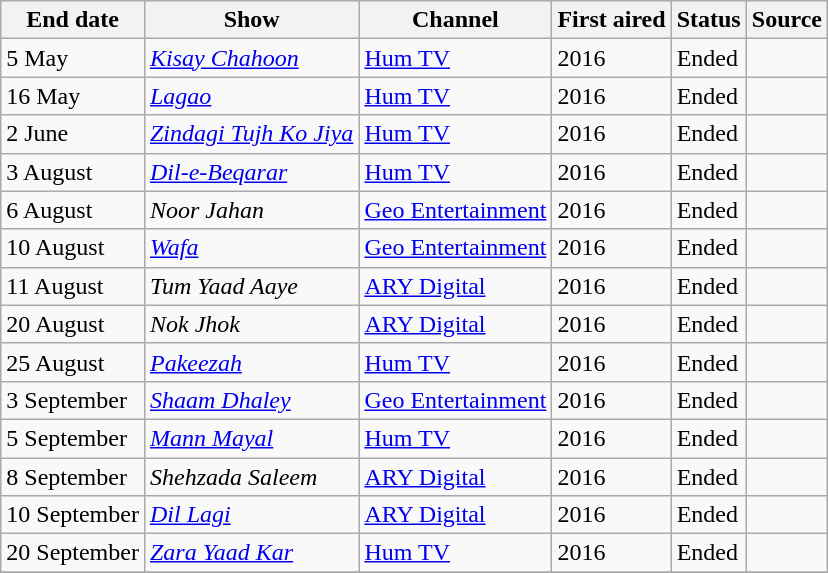<table class="wikitable sortable">
<tr>
<th>End date</th>
<th>Show</th>
<th>Channel</th>
<th>First aired</th>
<th>Status</th>
<th>Source</th>
</tr>
<tr>
<td>5 May</td>
<td><em><a href='#'>Kisay Chahoon</a></em></td>
<td><a href='#'>Hum TV</a></td>
<td>2016</td>
<td>Ended</td>
<td></td>
</tr>
<tr>
<td>16 May</td>
<td><em><a href='#'>Lagao</a></em></td>
<td><a href='#'>Hum TV</a></td>
<td>2016</td>
<td>Ended</td>
<td></td>
</tr>
<tr>
<td>2 June</td>
<td><em><a href='#'>Zindagi Tujh Ko Jiya</a></em></td>
<td><a href='#'>Hum TV</a></td>
<td>2016</td>
<td>Ended</td>
<td></td>
</tr>
<tr>
<td>3 August</td>
<td><em><a href='#'>Dil-e-Beqarar</a></em></td>
<td><a href='#'>Hum TV</a></td>
<td>2016</td>
<td>Ended</td>
<td></td>
</tr>
<tr>
<td>6 August</td>
<td><em>Noor Jahan</em></td>
<td><a href='#'>Geo Entertainment</a></td>
<td>2016</td>
<td>Ended</td>
<td></td>
</tr>
<tr>
<td>10 August</td>
<td><em><a href='#'>Wafa</a></em></td>
<td><a href='#'>Geo Entertainment</a></td>
<td>2016</td>
<td>Ended</td>
<td></td>
</tr>
<tr>
<td>11 August</td>
<td><em>Tum Yaad Aaye</em></td>
<td><a href='#'>ARY Digital</a></td>
<td>2016</td>
<td>Ended</td>
<td></td>
</tr>
<tr>
<td>20 August</td>
<td><em>Nok Jhok</em></td>
<td><a href='#'>ARY Digital</a></td>
<td>2016</td>
<td>Ended</td>
<td></td>
</tr>
<tr>
<td>25 August</td>
<td><em><a href='#'>Pakeezah</a></em></td>
<td><a href='#'>Hum TV</a></td>
<td>2016</td>
<td>Ended</td>
<td></td>
</tr>
<tr>
<td>3 September</td>
<td><em><a href='#'>Shaam Dhaley</a></em></td>
<td><a href='#'>Geo Entertainment</a></td>
<td>2016</td>
<td>Ended</td>
<td></td>
</tr>
<tr>
<td>5 September</td>
<td><em><a href='#'>Mann Mayal</a></em></td>
<td><a href='#'>Hum TV</a></td>
<td>2016</td>
<td>Ended</td>
<td></td>
</tr>
<tr>
<td>8 September</td>
<td><em>Shehzada Saleem</em></td>
<td><a href='#'>ARY Digital</a></td>
<td>2016</td>
<td>Ended</td>
<td></td>
</tr>
<tr>
<td>10 September</td>
<td><em><a href='#'>Dil Lagi</a></em></td>
<td><a href='#'>ARY Digital</a></td>
<td>2016</td>
<td>Ended</td>
<td></td>
</tr>
<tr>
<td>20 September</td>
<td><em><a href='#'>Zara Yaad Kar</a></em></td>
<td><a href='#'>Hum TV</a></td>
<td>2016</td>
<td>Ended</td>
<td></td>
</tr>
<tr>
</tr>
</table>
